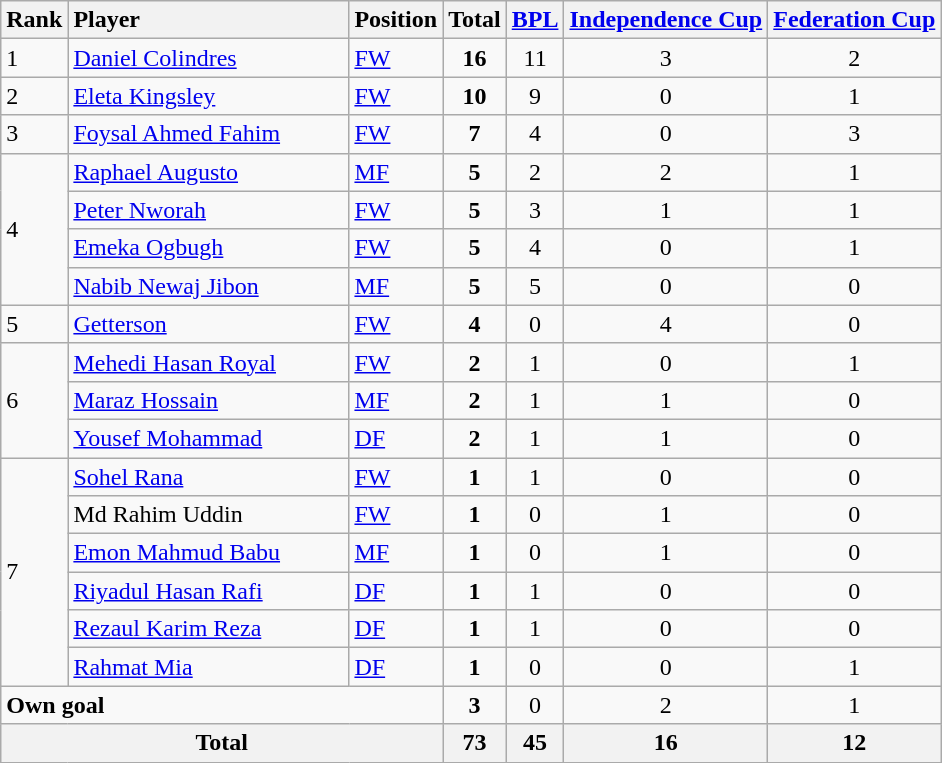<table class="wikitable">
<tr>
<th>Rank</th>
<th style="width:180px;text-align:left">Player</th>
<th>Position</th>
<th>Total</th>
<th><a href='#'>BPL</a></th>
<th><a href='#'>Independence Cup</a></th>
<th><a href='#'>Federation Cup</a></th>
</tr>
<tr>
<td>1</td>
<td> <a href='#'>Daniel Colindres</a></td>
<td><a href='#'>FW</a></td>
<td align="center"><strong>16</strong></td>
<td align="center">11</td>
<td align="center">3</td>
<td align="center">2</td>
</tr>
<tr>
<td>2</td>
<td> <a href='#'>Eleta Kingsley</a></td>
<td><a href='#'>FW</a></td>
<td align="center"><strong>10</strong></td>
<td align="center">9</td>
<td align="center">0</td>
<td align="center">1</td>
</tr>
<tr>
<td>3</td>
<td> <a href='#'>Foysal Ahmed Fahim</a></td>
<td><a href='#'>FW</a></td>
<td align="center"><strong>7</strong></td>
<td align="center">4</td>
<td align="center">0</td>
<td align="center">3</td>
</tr>
<tr>
<td rowspan=4>4</td>
<td> <a href='#'>Raphael Augusto</a></td>
<td><a href='#'>MF</a></td>
<td align="center"><strong>5</strong></td>
<td align="center">2</td>
<td align="center">2</td>
<td align="center">1</td>
</tr>
<tr>
<td> <a href='#'>Peter Nworah</a></td>
<td><a href='#'>FW</a></td>
<td align="center"><strong>5</strong></td>
<td align="center">3</td>
<td align="center">1</td>
<td align="center">1</td>
</tr>
<tr>
<td> <a href='#'>Emeka Ogbugh</a></td>
<td><a href='#'>FW</a></td>
<td align="center"><strong>5</strong></td>
<td align="center">4</td>
<td align="center">0</td>
<td align="center">1</td>
</tr>
<tr>
<td> <a href='#'>Nabib Newaj Jibon</a></td>
<td><a href='#'>MF</a></td>
<td align="center"><strong>5</strong></td>
<td align="center">5</td>
<td align="center">0</td>
<td align="center">0</td>
</tr>
<tr>
<td>5</td>
<td> <a href='#'>Getterson</a></td>
<td><a href='#'>FW</a></td>
<td align="center"><strong>4</strong></td>
<td align="center">0</td>
<td align="center">4</td>
<td align="center">0</td>
</tr>
<tr>
<td rowspan=3>6</td>
<td> <a href='#'>Mehedi Hasan Royal</a></td>
<td><a href='#'>FW</a></td>
<td align="center"><strong>2</strong></td>
<td align="center">1</td>
<td align="center">0</td>
<td align="center">1</td>
</tr>
<tr>
<td> <a href='#'>Maraz Hossain</a></td>
<td><a href='#'>MF</a></td>
<td align="center"><strong>2</strong></td>
<td align="center">1</td>
<td align="center">1</td>
<td align="center">0</td>
</tr>
<tr>
<td> <a href='#'>Yousef Mohammad</a></td>
<td><a href='#'>DF</a></td>
<td align="center"><strong>2</strong></td>
<td align="center">1</td>
<td align="center">1</td>
<td align="center">0</td>
</tr>
<tr>
<td rowspan=6>7</td>
<td> <a href='#'>Sohel Rana</a></td>
<td><a href='#'>FW</a></td>
<td align="center"><strong>1</strong></td>
<td align="center">1</td>
<td align="center">0</td>
<td align="center">0</td>
</tr>
<tr>
<td> Md Rahim Uddin</td>
<td><a href='#'>FW</a></td>
<td align="center"><strong>1</strong></td>
<td align="center">0</td>
<td align="center">1</td>
<td align="center">0</td>
</tr>
<tr>
<td> <a href='#'>Emon Mahmud Babu</a></td>
<td><a href='#'>MF</a></td>
<td align="center"><strong>1</strong></td>
<td align="center">0</td>
<td align="center">1</td>
<td align="center">0</td>
</tr>
<tr>
<td> <a href='#'>Riyadul Hasan Rafi</a></td>
<td><a href='#'>DF</a></td>
<td align="center"><strong>1</strong></td>
<td align="center">1</td>
<td align="center">0</td>
<td align="center">0</td>
</tr>
<tr>
<td> <a href='#'>Rezaul Karim Reza</a></td>
<td><a href='#'>DF</a></td>
<td align="center"><strong>1</strong></td>
<td align="center">1</td>
<td align="center">0</td>
<td align="center">0</td>
</tr>
<tr>
<td> <a href='#'>Rahmat Mia</a></td>
<td><a href='#'>DF</a></td>
<td align="center"><strong>1</strong></td>
<td align="center">0</td>
<td align="center">0</td>
<td align="center">1</td>
</tr>
<tr>
<td colspan=3><strong>Own goal</strong></td>
<td align="center"><strong>3</strong></td>
<td align="center">0</td>
<td align="center">2</td>
<td align="center">1</td>
</tr>
<tr>
<th colspan="3" align="center">Total</th>
<th align="center">73</th>
<th align="center">45</th>
<th align="center">16</th>
<th align="center">12</th>
</tr>
</table>
